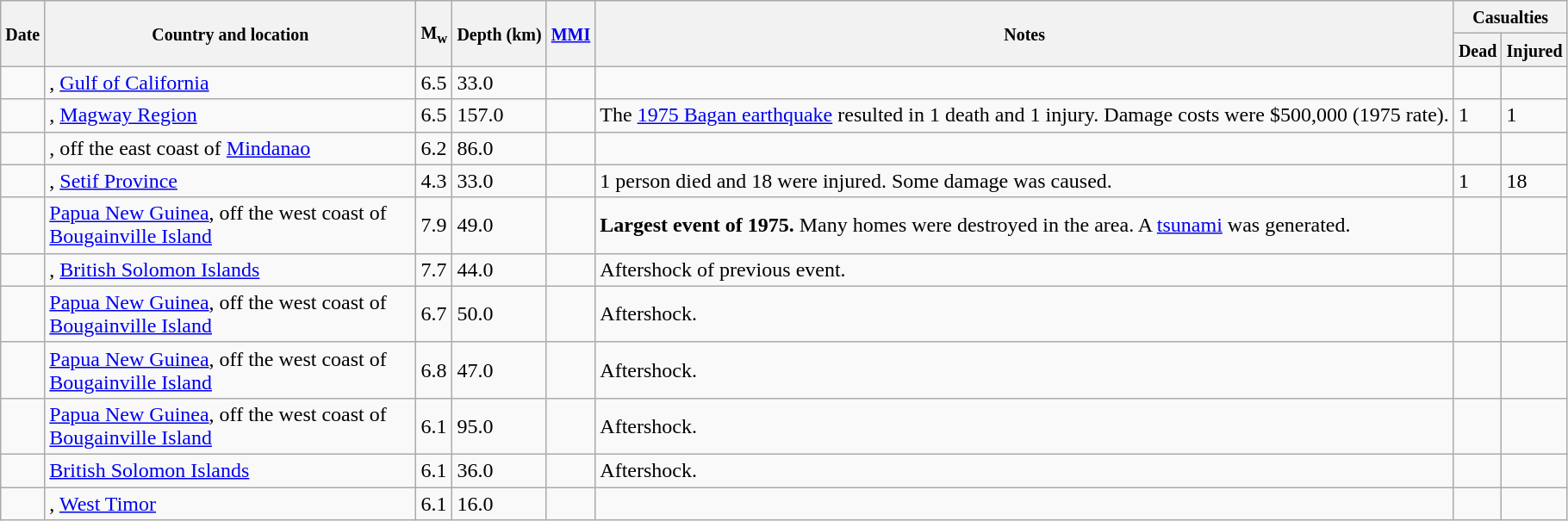<table class="wikitable sortable sort-under" style="border:1px black; margin-left:1em;">
<tr>
<th rowspan="2"><small>Date</small></th>
<th rowspan="2" style="width: 280px"><small>Country and location</small></th>
<th rowspan="2"><small>M<sub>w</sub></small></th>
<th rowspan="2"><small>Depth (km)</small></th>
<th rowspan="2"><small><a href='#'>MMI</a></small></th>
<th rowspan="2" class="unsortable"><small>Notes</small></th>
<th colspan="2"><small>Casualties</small></th>
</tr>
<tr>
<th><small>Dead</small></th>
<th><small>Injured</small></th>
</tr>
<tr>
<td></td>
<td>, <a href='#'>Gulf of California</a></td>
<td>6.5</td>
<td>33.0</td>
<td></td>
<td></td>
<td></td>
<td></td>
</tr>
<tr>
<td></td>
<td>, <a href='#'>Magway Region</a></td>
<td>6.5</td>
<td>157.0</td>
<td></td>
<td>The <a href='#'>1975 Bagan earthquake</a> resulted in 1 death and 1 injury. Damage costs were $500,000 (1975 rate).</td>
<td>1</td>
<td>1</td>
</tr>
<tr>
<td></td>
<td>, off the east coast of <a href='#'>Mindanao</a></td>
<td>6.2</td>
<td>86.0</td>
<td></td>
<td></td>
<td></td>
<td></td>
</tr>
<tr>
<td></td>
<td>, <a href='#'>Setif Province</a></td>
<td>4.3</td>
<td>33.0</td>
<td></td>
<td>1 person died and 18 were injured. Some damage was caused.</td>
<td>1</td>
<td>18</td>
</tr>
<tr>
<td></td>
<td> <a href='#'>Papua New Guinea</a>, off the west coast of <a href='#'>Bougainville Island</a></td>
<td>7.9</td>
<td>49.0</td>
<td></td>
<td><strong>Largest event of 1975.</strong> Many homes were destroyed in the area. A <a href='#'>tsunami</a> was generated.</td>
<td></td>
<td></td>
</tr>
<tr>
<td></td>
<td>, <a href='#'>British Solomon Islands</a></td>
<td>7.7</td>
<td>44.0</td>
<td></td>
<td>Aftershock of previous event.</td>
<td></td>
<td></td>
</tr>
<tr>
<td></td>
<td> <a href='#'>Papua New Guinea</a>, off the west coast of <a href='#'>Bougainville Island</a></td>
<td>6.7</td>
<td>50.0</td>
<td></td>
<td>Aftershock.</td>
<td></td>
<td></td>
</tr>
<tr>
<td></td>
<td> <a href='#'>Papua New Guinea</a>, off the west coast of <a href='#'>Bougainville Island</a></td>
<td>6.8</td>
<td>47.0</td>
<td></td>
<td>Aftershock.</td>
<td></td>
<td></td>
</tr>
<tr>
<td></td>
<td> <a href='#'>Papua New Guinea</a>, off the west coast of <a href='#'>Bougainville Island</a></td>
<td>6.1</td>
<td>95.0</td>
<td></td>
<td>Aftershock.</td>
<td></td>
<td></td>
</tr>
<tr>
<td></td>
<td> <a href='#'>British Solomon Islands</a></td>
<td>6.1</td>
<td>36.0</td>
<td></td>
<td>Aftershock.</td>
<td></td>
<td></td>
</tr>
<tr>
<td></td>
<td>, <a href='#'>West Timor</a></td>
<td>6.1</td>
<td>16.0</td>
<td></td>
<td></td>
<td></td>
<td></td>
</tr>
</table>
